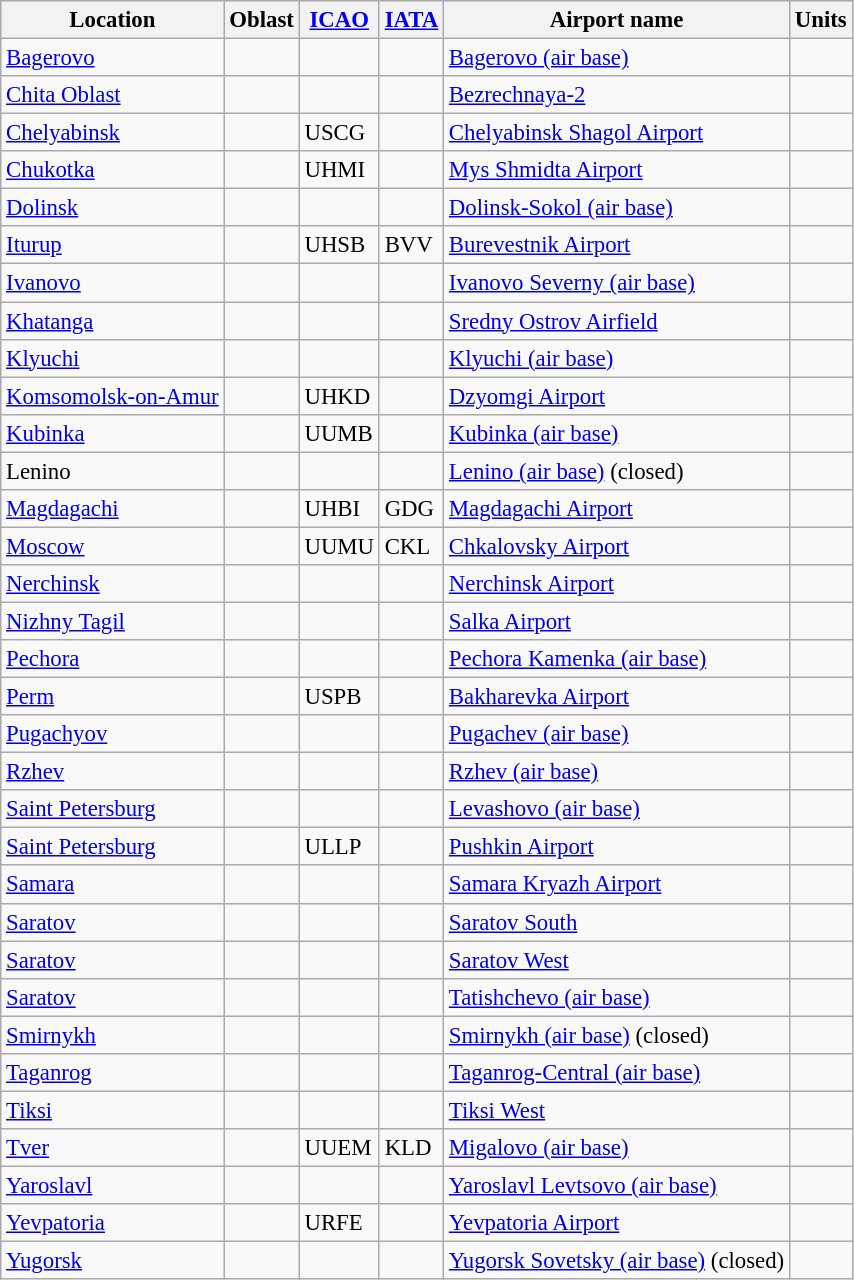<table class="wikitable sortable" style="font-size:95%">
<tr valign=top>
<th>Location</th>
<th>Oblast</th>
<th><a href='#'>ICAO</a></th>
<th><a href='#'>IATA</a></th>
<th>Airport name</th>
<th>Units</th>
</tr>
<tr valign=top>
<td><a href='#'>Bagerovo</a></td>
<td></td>
<td></td>
<td></td>
<td><a href='#'>Bagerovo (air base)</a></td>
<td></td>
</tr>
<tr valign=top>
<td><a href='#'>Chita Oblast</a></td>
<td></td>
<td></td>
<td></td>
<td><a href='#'>Bezrechnaya-2</a></td>
</tr>
<tr valign=top>
<td><a href='#'>Chelyabinsk</a></td>
<td></td>
<td>USCG</td>
<td></td>
<td><a href='#'>Chelyabinsk Shagol Airport</a></td>
<td></td>
</tr>
<tr valign=top>
<td><a href='#'>Chukotka</a></td>
<td></td>
<td>UHMI</td>
<td></td>
<td><a href='#'>Mys Shmidta Airport</a></td>
<td></td>
</tr>
<tr valign=top>
<td><a href='#'>Dolinsk</a></td>
<td></td>
<td></td>
<td></td>
<td><a href='#'>Dolinsk-Sokol (air base)</a></td>
<td></td>
</tr>
<tr valign=top>
<td><a href='#'>Iturup</a></td>
<td></td>
<td>UHSB</td>
<td>BVV</td>
<td><a href='#'>Burevestnik Airport</a></td>
<td></td>
</tr>
<tr valign=top>
<td><a href='#'>Ivanovo</a></td>
<td></td>
<td></td>
<td></td>
<td><a href='#'>Ivanovo Severny (air base)</a></td>
<td></td>
</tr>
<tr valign=top>
<td><a href='#'>Khatanga</a></td>
<td></td>
<td></td>
<td></td>
<td><a href='#'>Sredny Ostrov Airfield</a></td>
<td></td>
</tr>
<tr valign=top>
<td><a href='#'>Klyuchi</a></td>
<td></td>
<td></td>
<td></td>
<td><a href='#'>Klyuchi (air base)</a></td>
<td></td>
</tr>
<tr valign=top>
<td><a href='#'>Komsomolsk-on-Amur</a></td>
<td></td>
<td>UHKD</td>
<td></td>
<td><a href='#'>Dzyomgi Airport</a></td>
<td></td>
</tr>
<tr valign=top>
<td><a href='#'>Kubinka</a></td>
<td></td>
<td>UUMB</td>
<td></td>
<td><a href='#'>Kubinka (air base)</a></td>
<td></td>
</tr>
<tr valign=top>
<td>Lenino</td>
<td></td>
<td></td>
<td></td>
<td><a href='#'>Lenino (air base)</a> (closed)</td>
<td></td>
</tr>
<tr valign=top>
<td><a href='#'>Magdagachi</a></td>
<td></td>
<td>UHBI</td>
<td>GDG</td>
<td><a href='#'>Magdagachi Airport</a></td>
<td></td>
</tr>
<tr valign=top>
<td><a href='#'>Moscow</a></td>
<td></td>
<td>UUMU</td>
<td>CKL</td>
<td><a href='#'>Chkalovsky Airport</a></td>
<td></td>
</tr>
<tr valign=top>
<td><a href='#'>Nerchinsk</a></td>
<td></td>
<td></td>
<td></td>
<td><a href='#'>Nerchinsk Airport</a></td>
<td></td>
</tr>
<tr valign=top>
<td><a href='#'>Nizhny Tagil</a></td>
<td></td>
<td></td>
<td></td>
<td><a href='#'>Salka Airport</a></td>
<td></td>
</tr>
<tr valign=top>
<td><a href='#'>Pechora</a></td>
<td></td>
<td></td>
<td></td>
<td><a href='#'>Pechora Kamenka (air base)</a></td>
<td></td>
</tr>
<tr valign=top>
<td><a href='#'>Perm</a></td>
<td></td>
<td>USPB</td>
<td></td>
<td><a href='#'>Bakharevka Airport</a></td>
<td></td>
</tr>
<tr valign=top>
<td><a href='#'>Pugachyov</a></td>
<td></td>
<td></td>
<td></td>
<td><a href='#'>Pugachev (air base)</a></td>
<td></td>
</tr>
<tr valign=top>
<td><a href='#'>Rzhev</a></td>
<td></td>
<td></td>
<td></td>
<td><a href='#'>Rzhev (air base)</a></td>
<td></td>
</tr>
<tr valign=top>
<td><a href='#'>Saint Petersburg</a></td>
<td></td>
<td></td>
<td></td>
<td><a href='#'>Levashovo (air base)</a></td>
<td></td>
</tr>
<tr valign=top>
<td><a href='#'>Saint Petersburg</a></td>
<td></td>
<td>ULLP</td>
<td></td>
<td><a href='#'>Pushkin Airport</a></td>
<td></td>
</tr>
<tr valign=top>
<td><a href='#'>Samara</a></td>
<td></td>
<td></td>
<td></td>
<td><a href='#'>Samara Kryazh Airport</a></td>
<td></td>
</tr>
<tr valign=top>
<td><a href='#'>Saratov</a></td>
<td></td>
<td></td>
<td></td>
<td><a href='#'>Saratov South</a></td>
<td></td>
</tr>
<tr valign=top>
<td><a href='#'>Saratov</a></td>
<td></td>
<td></td>
<td></td>
<td><a href='#'>Saratov West</a></td>
<td></td>
</tr>
<tr valign=top>
<td><a href='#'>Saratov</a></td>
<td></td>
<td></td>
<td></td>
<td><a href='#'>Tatishchevo (air base)</a></td>
<td></td>
</tr>
<tr valign=top>
<td><a href='#'>Smirnykh</a></td>
<td></td>
<td></td>
<td></td>
<td><a href='#'>Smirnykh (air base)</a> (closed)</td>
<td></td>
</tr>
<tr valign=top>
<td><a href='#'>Taganrog</a></td>
<td></td>
<td></td>
<td></td>
<td><a href='#'>Taganrog-Central (air base)</a></td>
<td></td>
</tr>
<tr valign=top>
<td><a href='#'>Tiksi</a></td>
<td></td>
<td></td>
<td></td>
<td><a href='#'>Tiksi West</a></td>
<td></td>
</tr>
<tr valign=top>
<td><a href='#'>Tver</a></td>
<td></td>
<td>UUEM</td>
<td>KLD</td>
<td><a href='#'>Migalovo (air base)</a></td>
<td></td>
</tr>
<tr valign=top>
<td><a href='#'>Yaroslavl</a></td>
<td></td>
<td></td>
<td></td>
<td><a href='#'>Yaroslavl Levtsovo (air base)</a></td>
<td></td>
</tr>
<tr valign=top>
<td><a href='#'>Yevpatoria</a></td>
<td></td>
<td>URFE</td>
<td></td>
<td><a href='#'>Yevpatoria Airport</a></td>
<td></td>
</tr>
<tr valign=top>
<td><a href='#'>Yugorsk</a></td>
<td></td>
<td></td>
<td></td>
<td><a href='#'>Yugorsk Sovetsky (air base)</a> (closed)</td>
<td></td>
</tr>
</table>
